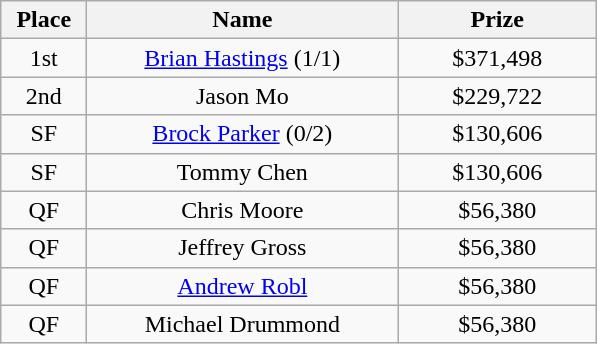<table class="wikitable">
<tr>
<th width="50">Place</th>
<th width="200">Name</th>
<th width="125">Prize</th>
</tr>
<tr>
<td align = "center">1st</td>
<td align = "center"><a href='#'>Brian Hastings</a> (1/1)</td>
<td align = "center">$371,498</td>
</tr>
<tr>
<td align = "center">2nd</td>
<td align = "center">Jason Mo</td>
<td align = "center">$229,722</td>
</tr>
<tr>
<td align = "center">SF</td>
<td align = "center"><a href='#'>Brock Parker</a> (0/2)</td>
<td align = "center">$130,606</td>
</tr>
<tr>
<td align = "center">SF</td>
<td align = "center">Tommy Chen</td>
<td align = "center">$130,606</td>
</tr>
<tr>
<td align = "center">QF</td>
<td align = "center">Chris Moore</td>
<td align = "center">$56,380</td>
</tr>
<tr>
<td align = "center">QF</td>
<td align = "center">Jeffrey Gross</td>
<td align = "center">$56,380</td>
</tr>
<tr>
<td align = "center">QF</td>
<td align = "center"><a href='#'>Andrew Robl</a></td>
<td align = "center">$56,380</td>
</tr>
<tr>
<td align = "center">QF</td>
<td align = "center">Michael Drummond</td>
<td align = "center">$56,380</td>
</tr>
</table>
